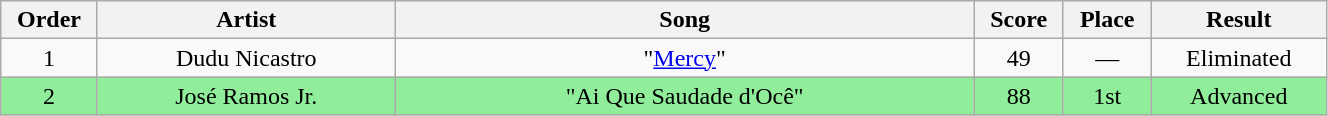<table class="wikitable" style="text-align:center; width:70%;">
<tr>
<th scope="col" width="05%">Order</th>
<th scope="col" width="17%">Artist</th>
<th scope="col" width="33%">Song</th>
<th scope="col" width="05%">Score</th>
<th scope="col" width="05%">Place</th>
<th scope="col" width="10%">Result</th>
</tr>
<tr>
<td>1</td>
<td>Dudu Nicastro</td>
<td>"<a href='#'>Mercy</a>"</td>
<td>49</td>
<td>—</td>
<td>Eliminated</td>
</tr>
<tr bgcolor=90EE9B>
<td>2</td>
<td>José Ramos Jr.</td>
<td>"Ai Que Saudade d'Ocê"</td>
<td>88</td>
<td>1st</td>
<td>Advanced</td>
</tr>
</table>
